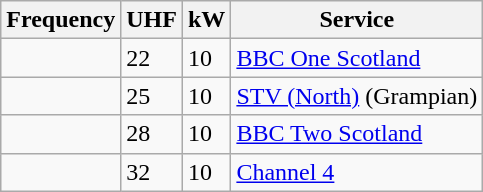<table class="wikitable sortable">
<tr>
<th>Frequency</th>
<th>UHF</th>
<th>kW</th>
<th>Service</th>
</tr>
<tr>
<td></td>
<td>22</td>
<td>10</td>
<td><a href='#'>BBC One Scotland</a></td>
</tr>
<tr>
<td></td>
<td>25</td>
<td>10</td>
<td><a href='#'>STV (North)</a> (Grampian)</td>
</tr>
<tr>
<td></td>
<td>28</td>
<td>10</td>
<td><a href='#'>BBC Two Scotland</a></td>
</tr>
<tr>
<td></td>
<td>32</td>
<td>10</td>
<td><a href='#'>Channel 4</a></td>
</tr>
</table>
